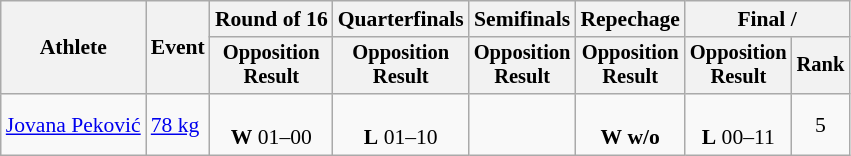<table class="wikitable" style="font-size:90%">
<tr>
<th rowspan="2">Athlete</th>
<th rowspan="2">Event</th>
<th>Round of 16</th>
<th>Quarterfinals</th>
<th>Semifinals</th>
<th>Repechage</th>
<th colspan=2>Final / </th>
</tr>
<tr style="font-size:95%">
<th>Opposition<br>Result</th>
<th>Opposition<br>Result</th>
<th>Opposition<br>Result</th>
<th>Opposition<br>Result</th>
<th>Opposition<br>Result</th>
<th>Rank</th>
</tr>
<tr align=center>
<td align=left><a href='#'>Jovana Peković</a></td>
<td align=left><a href='#'>78 kg</a></td>
<td><br><strong>W</strong> 01–00</td>
<td><br><strong>L</strong> 01–10</td>
<td></td>
<td><br><strong>W</strong> <strong>w/o</strong></td>
<td><br><strong>L</strong> 00–11</td>
<td>5</td>
</tr>
</table>
